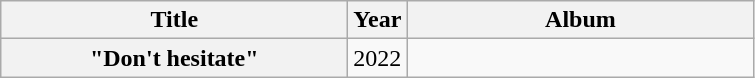<table class="wikitable plainrowheaders" style="text-align:center">
<tr>
<th scope="col" style="width:14em;">Title</th>
<th scope="col">Year</th>
<th scope="col" style="width:14em;">Album</th>
</tr>
<tr>
<th scope="row">"Don't hesitate"</th>
<td>2022</td>
<td></td>
</tr>
</table>
